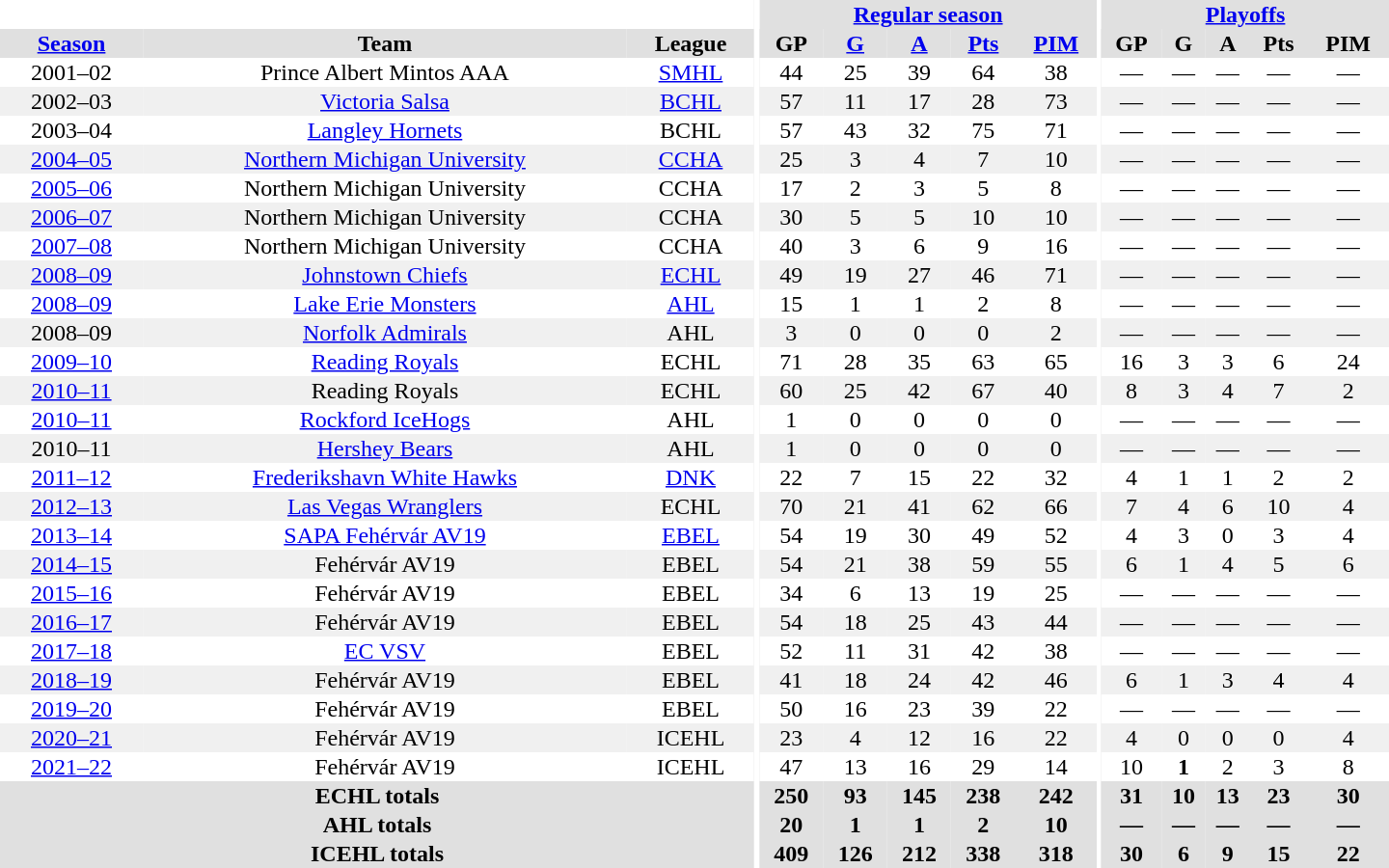<table border="0" cellpadding="1" cellspacing="0" style="text-align:center; width:60em">
<tr bgcolor="#e0e0e0">
<th colspan="3" bgcolor="#ffffff"></th>
<th rowspan="101" bgcolor="#ffffff"></th>
<th colspan="5"><a href='#'>Regular season</a></th>
<th rowspan="101" bgcolor="#ffffff"></th>
<th colspan="5"><a href='#'>Playoffs</a></th>
</tr>
<tr bgcolor="#e0e0e0">
<th><a href='#'>Season</a></th>
<th>Team</th>
<th>League</th>
<th>GP</th>
<th><a href='#'>G</a></th>
<th><a href='#'>A</a></th>
<th><a href='#'>Pts</a></th>
<th><a href='#'>PIM</a></th>
<th>GP</th>
<th>G</th>
<th>A</th>
<th>Pts</th>
<th>PIM</th>
</tr>
<tr>
<td>2001–02</td>
<td>Prince Albert Mintos AAA</td>
<td><a href='#'>SMHL</a></td>
<td>44</td>
<td>25</td>
<td>39</td>
<td>64</td>
<td>38</td>
<td>—</td>
<td>—</td>
<td>—</td>
<td>—</td>
<td>—</td>
</tr>
<tr bgcolor="#f0f0f0">
<td>2002–03</td>
<td><a href='#'>Victoria Salsa</a></td>
<td><a href='#'>BCHL</a></td>
<td>57</td>
<td>11</td>
<td>17</td>
<td>28</td>
<td>73</td>
<td>—</td>
<td>—</td>
<td>—</td>
<td>—</td>
<td>—</td>
</tr>
<tr>
<td>2003–04</td>
<td><a href='#'>Langley Hornets</a></td>
<td>BCHL</td>
<td>57</td>
<td>43</td>
<td>32</td>
<td>75</td>
<td>71</td>
<td>—</td>
<td>—</td>
<td>—</td>
<td>—</td>
<td>—</td>
</tr>
<tr bgcolor="#f0f0f0">
<td><a href='#'>2004–05</a></td>
<td><a href='#'>Northern Michigan University</a></td>
<td><a href='#'>CCHA</a></td>
<td>25</td>
<td>3</td>
<td>4</td>
<td>7</td>
<td>10</td>
<td>—</td>
<td>—</td>
<td>—</td>
<td>—</td>
<td>—</td>
</tr>
<tr>
<td><a href='#'>2005–06</a></td>
<td>Northern Michigan University</td>
<td>CCHA</td>
<td>17</td>
<td>2</td>
<td>3</td>
<td>5</td>
<td>8</td>
<td>—</td>
<td>—</td>
<td>—</td>
<td>—</td>
<td>—</td>
</tr>
<tr bgcolor="#f0f0f0">
<td><a href='#'>2006–07</a></td>
<td>Northern Michigan University</td>
<td>CCHA</td>
<td>30</td>
<td>5</td>
<td>5</td>
<td>10</td>
<td>10</td>
<td>—</td>
<td>—</td>
<td>—</td>
<td>—</td>
<td>—</td>
</tr>
<tr>
<td><a href='#'>2007–08</a></td>
<td>Northern Michigan University</td>
<td>CCHA</td>
<td>40</td>
<td>3</td>
<td>6</td>
<td>9</td>
<td>16</td>
<td>—</td>
<td>—</td>
<td>—</td>
<td>—</td>
<td>—</td>
</tr>
<tr bgcolor="#f0f0f0">
<td><a href='#'>2008–09</a></td>
<td><a href='#'>Johnstown Chiefs</a></td>
<td><a href='#'>ECHL</a></td>
<td>49</td>
<td>19</td>
<td>27</td>
<td>46</td>
<td>71</td>
<td>—</td>
<td>—</td>
<td>—</td>
<td>—</td>
<td>—</td>
</tr>
<tr>
<td><a href='#'>2008–09</a></td>
<td><a href='#'>Lake Erie Monsters</a></td>
<td><a href='#'>AHL</a></td>
<td>15</td>
<td>1</td>
<td>1</td>
<td>2</td>
<td>8</td>
<td>—</td>
<td>—</td>
<td>—</td>
<td>—</td>
<td>—</td>
</tr>
<tr bgcolor="#f0f0f0">
<td>2008–09</td>
<td><a href='#'>Norfolk Admirals</a></td>
<td>AHL</td>
<td>3</td>
<td>0</td>
<td>0</td>
<td>0</td>
<td>2</td>
<td>—</td>
<td>—</td>
<td>—</td>
<td>—</td>
<td>—</td>
</tr>
<tr>
<td><a href='#'>2009–10</a></td>
<td><a href='#'>Reading Royals</a></td>
<td>ECHL</td>
<td>71</td>
<td>28</td>
<td>35</td>
<td>63</td>
<td>65</td>
<td>16</td>
<td>3</td>
<td>3</td>
<td>6</td>
<td>24</td>
</tr>
<tr bgcolor="#f0f0f0">
<td><a href='#'>2010–11</a></td>
<td>Reading Royals</td>
<td>ECHL</td>
<td>60</td>
<td>25</td>
<td>42</td>
<td>67</td>
<td>40</td>
<td>8</td>
<td>3</td>
<td>4</td>
<td>7</td>
<td>2</td>
</tr>
<tr>
<td><a href='#'>2010–11</a></td>
<td><a href='#'>Rockford IceHogs</a></td>
<td>AHL</td>
<td>1</td>
<td>0</td>
<td>0</td>
<td>0</td>
<td>0</td>
<td>—</td>
<td>—</td>
<td>—</td>
<td>—</td>
<td>—</td>
</tr>
<tr bgcolor="#f0f0f0">
<td>2010–11</td>
<td><a href='#'>Hershey Bears</a></td>
<td>AHL</td>
<td>1</td>
<td>0</td>
<td>0</td>
<td>0</td>
<td>0</td>
<td>—</td>
<td>—</td>
<td>—</td>
<td>—</td>
<td>—</td>
</tr>
<tr>
<td><a href='#'>2011–12</a></td>
<td><a href='#'>Frederikshavn White Hawks</a></td>
<td><a href='#'>DNK</a></td>
<td>22</td>
<td>7</td>
<td>15</td>
<td>22</td>
<td>32</td>
<td>4</td>
<td>1</td>
<td>1</td>
<td>2</td>
<td>2</td>
</tr>
<tr bgcolor="#f0f0f0">
<td><a href='#'>2012–13</a></td>
<td><a href='#'>Las Vegas Wranglers</a></td>
<td>ECHL</td>
<td>70</td>
<td>21</td>
<td>41</td>
<td>62</td>
<td>66</td>
<td>7</td>
<td>4</td>
<td>6</td>
<td>10</td>
<td>4</td>
</tr>
<tr>
<td><a href='#'>2013–14</a></td>
<td><a href='#'>SAPA Fehérvár AV19</a></td>
<td><a href='#'>EBEL</a></td>
<td>54</td>
<td>19</td>
<td>30</td>
<td>49</td>
<td>52</td>
<td>4</td>
<td>3</td>
<td>0</td>
<td>3</td>
<td>4</td>
</tr>
<tr bgcolor="#f0f0f0">
<td><a href='#'>2014–15</a></td>
<td>Fehérvár AV19</td>
<td>EBEL</td>
<td>54</td>
<td>21</td>
<td>38</td>
<td>59</td>
<td>55</td>
<td>6</td>
<td>1</td>
<td>4</td>
<td>5</td>
<td>6</td>
</tr>
<tr>
<td><a href='#'>2015–16</a></td>
<td>Fehérvár AV19</td>
<td>EBEL</td>
<td>34</td>
<td>6</td>
<td>13</td>
<td>19</td>
<td>25</td>
<td>—</td>
<td>—</td>
<td>—</td>
<td>—</td>
<td>—</td>
</tr>
<tr bgcolor="#f0f0f0">
<td><a href='#'>2016–17</a></td>
<td>Fehérvár AV19</td>
<td>EBEL</td>
<td>54</td>
<td>18</td>
<td>25</td>
<td>43</td>
<td>44</td>
<td>—</td>
<td>—</td>
<td>—</td>
<td>—</td>
<td>—</td>
</tr>
<tr>
<td><a href='#'>2017–18</a></td>
<td><a href='#'>EC VSV</a></td>
<td>EBEL</td>
<td>52</td>
<td>11</td>
<td>31</td>
<td>42</td>
<td>38</td>
<td>—</td>
<td>—</td>
<td>—</td>
<td>—</td>
<td>—</td>
</tr>
<tr bgcolor="#f0f0f0">
<td><a href='#'>2018–19</a></td>
<td>Fehérvár AV19</td>
<td>EBEL</td>
<td>41</td>
<td>18</td>
<td>24</td>
<td>42</td>
<td>46</td>
<td>6</td>
<td>1</td>
<td>3</td>
<td>4</td>
<td>4</td>
</tr>
<tr>
<td><a href='#'>2019–20</a></td>
<td>Fehérvár AV19</td>
<td>EBEL</td>
<td>50</td>
<td>16</td>
<td>23</td>
<td>39</td>
<td>22</td>
<td>—</td>
<td>—</td>
<td>—</td>
<td>—</td>
<td>—</td>
</tr>
<tr bgcolor="#f0f0f0">
<td><a href='#'>2020–21</a></td>
<td>Fehérvár AV19</td>
<td>ICEHL</td>
<td>23</td>
<td>4</td>
<td>12</td>
<td>16</td>
<td>22</td>
<td>4</td>
<td>0</td>
<td>0</td>
<td>0</td>
<td>4</td>
</tr>
<tr>
<td><a href='#'>2021–22</a></td>
<td>Fehérvár AV19</td>
<td>ICEHL</td>
<td>47</td>
<td>13</td>
<td>16</td>
<td>29</td>
<td>14</td>
<td>10</td>
<th>1</th>
<td>2</td>
<td>3</td>
<td>8</td>
</tr>
<tr bgcolor="#e0e0e0">
<th colspan="3">ECHL totals</th>
<th>250</th>
<th>93</th>
<th>145</th>
<th>238</th>
<th>242</th>
<th>31</th>
<th>10</th>
<th>13</th>
<th>23</th>
<th>30</th>
</tr>
<tr bgcolor="#e0e0e0">
<th colspan="3">AHL totals</th>
<th>20</th>
<th>1</th>
<th>1</th>
<th>2</th>
<th>10</th>
<th>—</th>
<th>—</th>
<th>—</th>
<th>—</th>
<th>—</th>
</tr>
<tr bgcolor="#e0e0e0">
<th colspan="3">ICEHL totals</th>
<th>409</th>
<th>126</th>
<th>212</th>
<th>338</th>
<th>318</th>
<th>30</th>
<th>6</th>
<th>9</th>
<th>15</th>
<th>22</th>
</tr>
</table>
